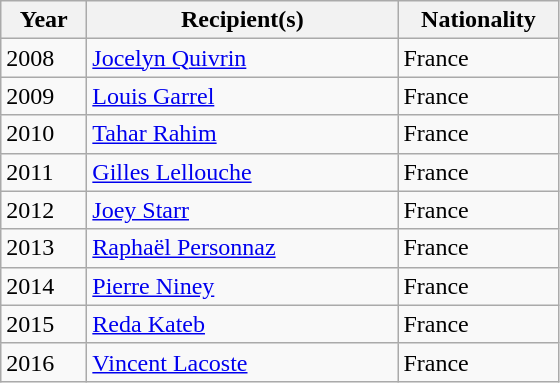<table class="wikitable plainrowheaders">
<tr>
<th scope="col" width="50">Year</th>
<th scope="col" width="200">Recipient(s)</th>
<th scope="col" width="100">Nationality</th>
</tr>
<tr>
<td>2008</td>
<td><a href='#'>Jocelyn Quivrin</a></td>
<td>France</td>
</tr>
<tr>
<td>2009</td>
<td><a href='#'>Louis Garrel</a></td>
<td>France</td>
</tr>
<tr>
<td>2010</td>
<td><a href='#'>Tahar Rahim</a></td>
<td>France</td>
</tr>
<tr>
<td>2011</td>
<td><a href='#'>Gilles Lellouche</a></td>
<td>France</td>
</tr>
<tr>
<td>2012</td>
<td><a href='#'>Joey Starr</a></td>
<td>France</td>
</tr>
<tr>
<td>2013</td>
<td><a href='#'>Raphaël Personnaz</a></td>
<td>France</td>
</tr>
<tr>
<td>2014</td>
<td><a href='#'>Pierre Niney</a></td>
<td>France</td>
</tr>
<tr>
<td>2015</td>
<td><a href='#'>Reda Kateb</a></td>
<td>France</td>
</tr>
<tr>
<td>2016</td>
<td><a href='#'>Vincent Lacoste</a></td>
<td>France</td>
</tr>
</table>
